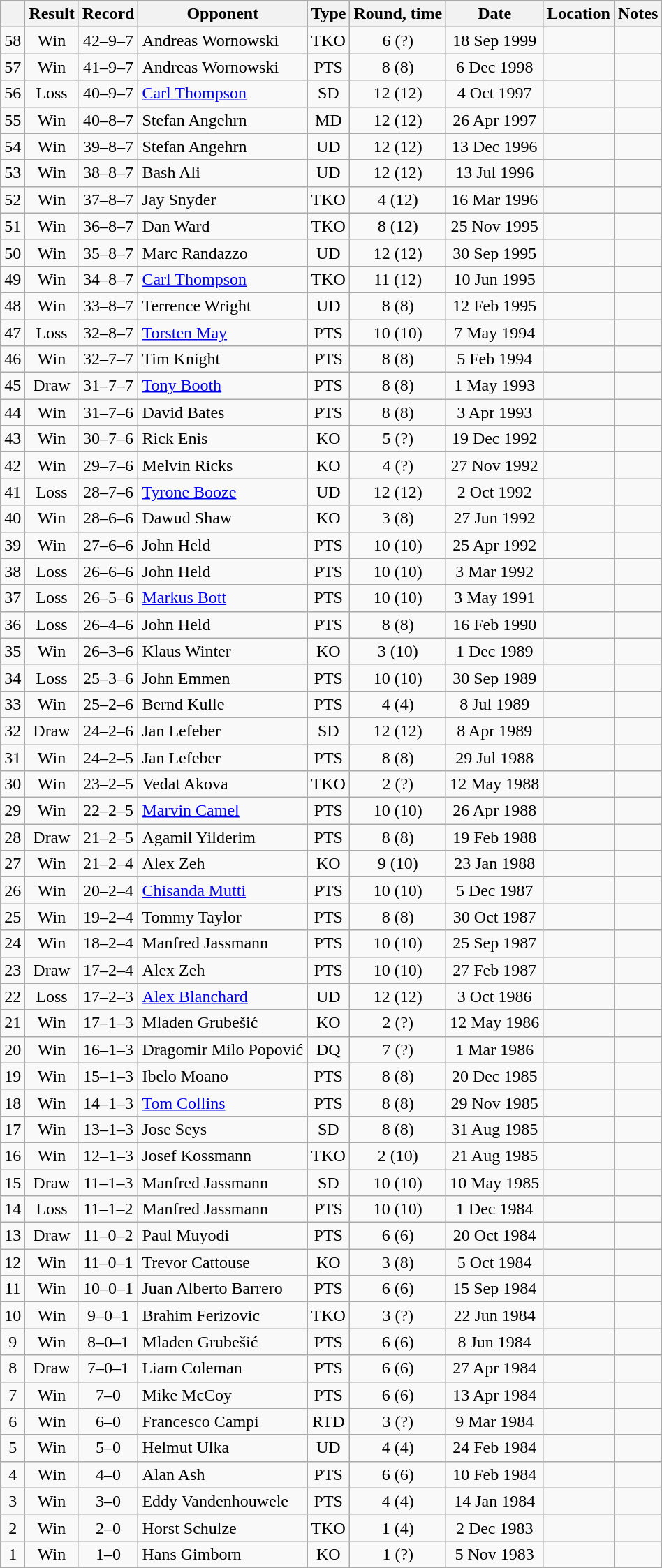<table class=wikitable style=text-align:center>
<tr>
<th></th>
<th>Result</th>
<th>Record</th>
<th>Opponent</th>
<th>Type</th>
<th>Round, time</th>
<th>Date</th>
<th>Location</th>
<th>Notes</th>
</tr>
<tr>
<td>58</td>
<td>Win</td>
<td>42–9–7</td>
<td align=left>Andreas Wornowski</td>
<td>TKO</td>
<td>6 (?)</td>
<td>18 Sep 1999</td>
<td align=left></td>
<td align=left></td>
</tr>
<tr>
<td>57</td>
<td>Win</td>
<td>41–9–7</td>
<td align=left>Andreas Wornowski</td>
<td>PTS</td>
<td>8 (8)</td>
<td>6 Dec 1998</td>
<td align=left></td>
<td align=left></td>
</tr>
<tr>
<td>56</td>
<td>Loss</td>
<td>40–9–7</td>
<td align=left><a href='#'>Carl Thompson</a></td>
<td>SD</td>
<td>12 (12)</td>
<td>4 Oct 1997</td>
<td align=left></td>
<td align=left></td>
</tr>
<tr>
<td>55</td>
<td>Win</td>
<td>40–8–7</td>
<td align=left>Stefan Angehrn</td>
<td>MD</td>
<td>12 (12)</td>
<td>26 Apr 1997</td>
<td align=left></td>
<td align=left></td>
</tr>
<tr>
<td>54</td>
<td>Win</td>
<td>39–8–7</td>
<td align=left>Stefan Angehrn</td>
<td>UD</td>
<td>12 (12)</td>
<td>13 Dec 1996</td>
<td align=left></td>
<td align=left></td>
</tr>
<tr>
<td>53</td>
<td>Win</td>
<td>38–8–7</td>
<td align=left>Bash Ali</td>
<td>UD</td>
<td>12 (12)</td>
<td>13 Jul 1996</td>
<td align=left></td>
<td align=left></td>
</tr>
<tr>
<td>52</td>
<td>Win</td>
<td>37–8–7</td>
<td align=left>Jay Snyder</td>
<td>TKO</td>
<td>4 (12)</td>
<td>16 Mar 1996</td>
<td align=left></td>
<td align=left></td>
</tr>
<tr>
<td>51</td>
<td>Win</td>
<td>36–8–7</td>
<td align=left>Dan Ward</td>
<td>TKO</td>
<td>8 (12)</td>
<td>25 Nov 1995</td>
<td align=left></td>
<td align=left></td>
</tr>
<tr>
<td>50</td>
<td>Win</td>
<td>35–8–7</td>
<td align=left>Marc Randazzo</td>
<td>UD</td>
<td>12 (12)</td>
<td>30 Sep 1995</td>
<td align=left></td>
<td align=left></td>
</tr>
<tr>
<td>49</td>
<td>Win</td>
<td>34–8–7</td>
<td align=left><a href='#'>Carl Thompson</a></td>
<td>TKO</td>
<td>11 (12)</td>
<td>10 Jun 1995</td>
<td align=left></td>
<td align=left></td>
</tr>
<tr>
<td>48</td>
<td>Win</td>
<td>33–8–7</td>
<td align=left>Terrence Wright</td>
<td>UD</td>
<td>8 (8)</td>
<td>12 Feb 1995</td>
<td align=left></td>
<td align=left></td>
</tr>
<tr>
<td>47</td>
<td>Loss</td>
<td>32–8–7</td>
<td align=left><a href='#'>Torsten May</a></td>
<td>PTS</td>
<td>10 (10)</td>
<td>7 May 1994</td>
<td align=left></td>
<td align=left></td>
</tr>
<tr>
<td>46</td>
<td>Win</td>
<td>32–7–7</td>
<td align=left>Tim Knight</td>
<td>PTS</td>
<td>8 (8)</td>
<td>5 Feb 1994</td>
<td align=left></td>
<td align=left></td>
</tr>
<tr>
<td>45</td>
<td>Draw</td>
<td>31–7–7</td>
<td align=left><a href='#'>Tony Booth</a></td>
<td>PTS</td>
<td>8 (8)</td>
<td>1 May 1993</td>
<td align=left></td>
<td align=left></td>
</tr>
<tr>
<td>44</td>
<td>Win</td>
<td>31–7–6</td>
<td align=left>David Bates</td>
<td>PTS</td>
<td>8 (8)</td>
<td>3 Apr 1993</td>
<td align=left></td>
<td align=left></td>
</tr>
<tr>
<td>43</td>
<td>Win</td>
<td>30–7–6</td>
<td align=left>Rick Enis</td>
<td>KO</td>
<td>5 (?)</td>
<td>19 Dec 1992</td>
<td align=left></td>
<td align=left></td>
</tr>
<tr>
<td>42</td>
<td>Win</td>
<td>29–7–6</td>
<td align=left>Melvin Ricks</td>
<td>KO</td>
<td>4 (?)</td>
<td>27 Nov 1992</td>
<td align=left></td>
<td align=left></td>
</tr>
<tr>
<td>41</td>
<td>Loss</td>
<td>28–7–6</td>
<td align=left><a href='#'>Tyrone Booze</a></td>
<td>UD</td>
<td>12 (12)</td>
<td>2 Oct 1992</td>
<td align=left></td>
<td align=left></td>
</tr>
<tr>
<td>40</td>
<td>Win</td>
<td>28–6–6</td>
<td align=left>Dawud Shaw</td>
<td>KO</td>
<td>3 (8)</td>
<td>27 Jun 1992</td>
<td align=left></td>
<td align=left></td>
</tr>
<tr>
<td>39</td>
<td>Win</td>
<td>27–6–6</td>
<td align=left>John Held</td>
<td>PTS</td>
<td>10 (10)</td>
<td>25 Apr 1992</td>
<td align=left></td>
<td align=left></td>
</tr>
<tr>
<td>38</td>
<td>Loss</td>
<td>26–6–6</td>
<td align=left>John Held</td>
<td>PTS</td>
<td>10 (10)</td>
<td>3 Mar 1992</td>
<td align=left></td>
<td align=left></td>
</tr>
<tr>
<td>37</td>
<td>Loss</td>
<td>26–5–6</td>
<td align=left><a href='#'>Markus Bott</a></td>
<td>PTS</td>
<td>10 (10)</td>
<td>3 May 1991</td>
<td align=left></td>
<td align=left></td>
</tr>
<tr>
<td>36</td>
<td>Loss</td>
<td>26–4–6</td>
<td align=left>John Held</td>
<td>PTS</td>
<td>8 (8)</td>
<td>16 Feb 1990</td>
<td align=left></td>
<td align=left></td>
</tr>
<tr>
<td>35</td>
<td>Win</td>
<td>26–3–6</td>
<td align=left>Klaus Winter</td>
<td>KO</td>
<td>3 (10)</td>
<td>1 Dec 1989</td>
<td align=left></td>
<td align=left></td>
</tr>
<tr>
<td>34</td>
<td>Loss</td>
<td>25–3–6</td>
<td align=left>John Emmen</td>
<td>PTS</td>
<td>10 (10)</td>
<td>30 Sep 1989</td>
<td align=left></td>
<td align=left></td>
</tr>
<tr>
<td>33</td>
<td>Win</td>
<td>25–2–6</td>
<td align=left>Bernd Kulle</td>
<td>PTS</td>
<td>4 (4)</td>
<td>8 Jul 1989</td>
<td align=left></td>
<td align=left></td>
</tr>
<tr>
<td>32</td>
<td>Draw</td>
<td>24–2–6</td>
<td align=left>Jan Lefeber</td>
<td>SD</td>
<td>12 (12)</td>
<td>8 Apr 1989</td>
<td align=left></td>
<td align=left></td>
</tr>
<tr>
<td>31</td>
<td>Win</td>
<td>24–2–5</td>
<td align=left>Jan Lefeber</td>
<td>PTS</td>
<td>8 (8)</td>
<td>29 Jul 1988</td>
<td align=left></td>
<td align=left></td>
</tr>
<tr>
<td>30</td>
<td>Win</td>
<td>23–2–5</td>
<td align=left>Vedat Akova</td>
<td>TKO</td>
<td>2 (?)</td>
<td>12 May 1988</td>
<td align=left></td>
<td align=left></td>
</tr>
<tr>
<td>29</td>
<td>Win</td>
<td>22–2–5</td>
<td align=left><a href='#'>Marvin Camel</a></td>
<td>PTS</td>
<td>10 (10)</td>
<td>26 Apr 1988</td>
<td align=left></td>
<td align=left></td>
</tr>
<tr>
<td>28</td>
<td>Draw</td>
<td>21–2–5</td>
<td align=left>Agamil Yilderim</td>
<td>PTS</td>
<td>8 (8)</td>
<td>19 Feb 1988</td>
<td align=left></td>
<td align=left></td>
</tr>
<tr>
<td>27</td>
<td>Win</td>
<td>21–2–4</td>
<td align=left>Alex Zeh</td>
<td>KO</td>
<td>9 (10)</td>
<td>23 Jan 1988</td>
<td align=left></td>
<td align=left></td>
</tr>
<tr>
<td>26</td>
<td>Win</td>
<td>20–2–4</td>
<td align=left><a href='#'>Chisanda Mutti</a></td>
<td>PTS</td>
<td>10 (10)</td>
<td>5 Dec 1987</td>
<td align=left></td>
<td align=left></td>
</tr>
<tr>
<td>25</td>
<td>Win</td>
<td>19–2–4</td>
<td align=left>Tommy Taylor</td>
<td>PTS</td>
<td>8 (8)</td>
<td>30 Oct 1987</td>
<td align=left></td>
<td align=left></td>
</tr>
<tr>
<td>24</td>
<td>Win</td>
<td>18–2–4</td>
<td align=left>Manfred Jassmann</td>
<td>PTS</td>
<td>10 (10)</td>
<td>25 Sep 1987</td>
<td align=left></td>
<td align=left></td>
</tr>
<tr>
<td>23</td>
<td>Draw</td>
<td>17–2–4</td>
<td align=left>Alex Zeh</td>
<td>PTS</td>
<td>10 (10)</td>
<td>27 Feb 1987</td>
<td align=left></td>
<td align=left></td>
</tr>
<tr>
<td>22</td>
<td>Loss</td>
<td>17–2–3</td>
<td align=left><a href='#'>Alex Blanchard</a></td>
<td>UD</td>
<td>12 (12)</td>
<td>3 Oct 1986</td>
<td align=left></td>
<td align=left></td>
</tr>
<tr>
<td>21</td>
<td>Win</td>
<td>17–1–3</td>
<td align=left>Mladen Grubešić</td>
<td>KO</td>
<td>2 (?)</td>
<td>12 May 1986</td>
<td align=left></td>
<td align=left></td>
</tr>
<tr>
<td>20</td>
<td>Win</td>
<td>16–1–3</td>
<td align=left>Dragomir Milo Popović</td>
<td>DQ</td>
<td>7 (?)</td>
<td>1 Mar 1986</td>
<td align=left></td>
<td align=left></td>
</tr>
<tr>
<td>19</td>
<td>Win</td>
<td>15–1–3</td>
<td align=left>Ibelo Moano</td>
<td>PTS</td>
<td>8 (8)</td>
<td>20 Dec 1985</td>
<td align=left></td>
<td align=left></td>
</tr>
<tr>
<td>18</td>
<td>Win</td>
<td>14–1–3</td>
<td align=left><a href='#'>Tom Collins</a></td>
<td>PTS</td>
<td>8 (8)</td>
<td>29 Nov 1985</td>
<td align=left></td>
<td align=left></td>
</tr>
<tr>
<td>17</td>
<td>Win</td>
<td>13–1–3</td>
<td align=left>Jose Seys</td>
<td>SD</td>
<td>8 (8)</td>
<td>31 Aug 1985</td>
<td align=left></td>
<td align=left></td>
</tr>
<tr>
<td>16</td>
<td>Win</td>
<td>12–1–3</td>
<td align=left>Josef Kossmann</td>
<td>TKO</td>
<td>2 (10)</td>
<td>21 Aug 1985</td>
<td align=left></td>
<td align=left></td>
</tr>
<tr>
<td>15</td>
<td>Draw</td>
<td>11–1–3</td>
<td align=left>Manfred Jassmann</td>
<td>SD</td>
<td>10 (10)</td>
<td>10 May 1985</td>
<td align=left></td>
<td align=left></td>
</tr>
<tr>
<td>14</td>
<td>Loss</td>
<td>11–1–2</td>
<td align=left>Manfred Jassmann</td>
<td>PTS</td>
<td>10 (10)</td>
<td>1 Dec 1984</td>
<td align=left></td>
<td align=left></td>
</tr>
<tr>
<td>13</td>
<td>Draw</td>
<td>11–0–2</td>
<td align=left>Paul Muyodi</td>
<td>PTS</td>
<td>6 (6)</td>
<td>20 Oct 1984</td>
<td align=left></td>
<td align=left></td>
</tr>
<tr>
<td>12</td>
<td>Win</td>
<td>11–0–1</td>
<td align=left>Trevor Cattouse</td>
<td>KO</td>
<td>3 (8)</td>
<td>5 Oct 1984</td>
<td align=left></td>
<td align=left></td>
</tr>
<tr>
<td>11</td>
<td>Win</td>
<td>10–0–1</td>
<td align=left>Juan Alberto Barrero</td>
<td>PTS</td>
<td>6 (6)</td>
<td>15 Sep 1984</td>
<td align=left></td>
<td align=left></td>
</tr>
<tr>
<td>10</td>
<td>Win</td>
<td>9–0–1</td>
<td align=left>Brahim Ferizovic</td>
<td>TKO</td>
<td>3 (?)</td>
<td>22 Jun 1984</td>
<td align=left></td>
<td align=left></td>
</tr>
<tr>
<td>9</td>
<td>Win</td>
<td>8–0–1</td>
<td align=left>Mladen Grubešić</td>
<td>PTS</td>
<td>6 (6)</td>
<td>8 Jun 1984</td>
<td align=left></td>
<td align=left></td>
</tr>
<tr>
<td>8</td>
<td>Draw</td>
<td>7–0–1</td>
<td align=left>Liam Coleman</td>
<td>PTS</td>
<td>6 (6)</td>
<td>27 Apr 1984</td>
<td align=left></td>
<td align=left></td>
</tr>
<tr>
<td>7</td>
<td>Win</td>
<td>7–0</td>
<td align=left>Mike McCoy</td>
<td>PTS</td>
<td>6 (6)</td>
<td>13 Apr 1984</td>
<td align=left></td>
<td align=left></td>
</tr>
<tr>
<td>6</td>
<td>Win</td>
<td>6–0</td>
<td align=left>Francesco Campi</td>
<td>RTD</td>
<td>3 (?)</td>
<td>9 Mar 1984</td>
<td align=left></td>
<td align=left></td>
</tr>
<tr>
<td>5</td>
<td>Win</td>
<td>5–0</td>
<td align=left>Helmut Ulka</td>
<td>UD</td>
<td>4 (4)</td>
<td>24 Feb 1984</td>
<td align=left></td>
<td align=left></td>
</tr>
<tr>
<td>4</td>
<td>Win</td>
<td>4–0</td>
<td align=left>Alan Ash</td>
<td>PTS</td>
<td>6 (6)</td>
<td>10 Feb 1984</td>
<td align=left></td>
<td align=left></td>
</tr>
<tr>
<td>3</td>
<td>Win</td>
<td>3–0</td>
<td align=left>Eddy Vandenhouwele</td>
<td>PTS</td>
<td>4 (4)</td>
<td>14 Jan 1984</td>
<td align=left></td>
<td align=left></td>
</tr>
<tr>
<td>2</td>
<td>Win</td>
<td>2–0</td>
<td align=left>Horst Schulze</td>
<td>TKO</td>
<td>1 (4)</td>
<td>2 Dec 1983</td>
<td align=left></td>
<td align=left></td>
</tr>
<tr>
<td>1</td>
<td>Win</td>
<td>1–0</td>
<td align=left>Hans Gimborn</td>
<td>KO</td>
<td>1 (?)</td>
<td>5 Nov 1983</td>
<td align=left></td>
<td align=left></td>
</tr>
</table>
